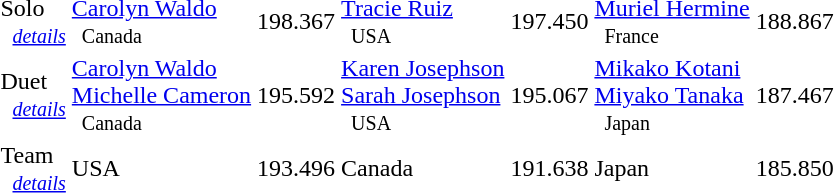<table>
<tr>
<td>Solo<br>   <small><em><a href='#'>details</a></em></small></td>
<td><a href='#'>Carolyn Waldo</a> <small><br>   Canada </small></td>
<td>198.367</td>
<td><a href='#'>Tracie Ruiz</a> <small><br>   USA </small></td>
<td>197.450</td>
<td><a href='#'>Muriel Hermine</a> <small><br>   France </small></td>
<td>188.867</td>
</tr>
<tr>
<td>Duet<br>   <small><em><a href='#'>details</a></em></small></td>
<td><a href='#'>Carolyn Waldo</a> <br> <a href='#'>Michelle Cameron</a> <small><br>   Canada </small></td>
<td>195.592</td>
<td><a href='#'>Karen Josephson</a> <br> <a href='#'>Sarah Josephson</a> <small><br>   USA </small></td>
<td>195.067</td>
<td><a href='#'>Mikako Kotani</a> <br> <a href='#'>Miyako Tanaka</a> <small><br>   Japan </small></td>
<td>187.467</td>
</tr>
<tr>
<td>Team<br>   <small><em><a href='#'>details</a></em></small></td>
<td> USA</td>
<td>193.496</td>
<td> Canada</td>
<td>191.638</td>
<td> Japan</td>
<td>185.850</td>
</tr>
<tr>
</tr>
</table>
